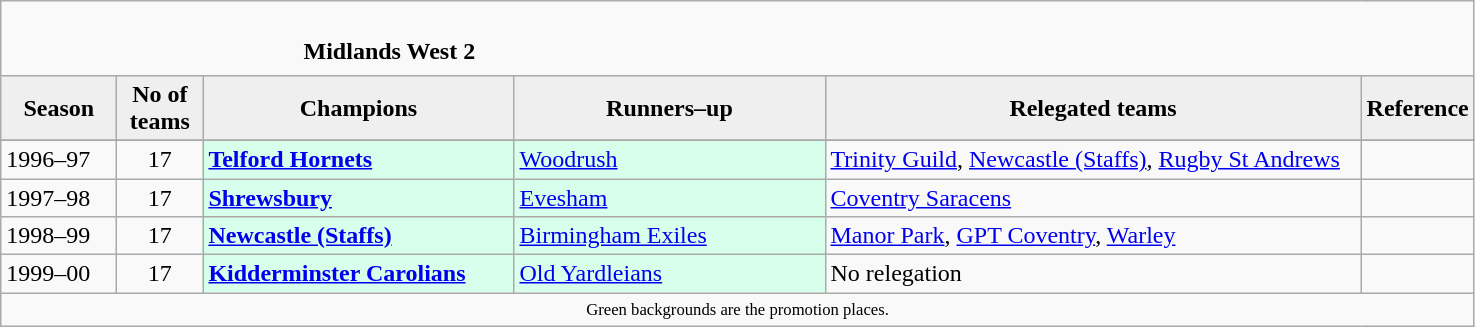<table class="wikitable" style="text-align: left;">
<tr>
<td colspan="11" cellpadding="0" cellspacing="0"><br><table border="0" style="width:100%;" cellpadding="0" cellspacing="0">
<tr>
<td style="width:20%; border:0;"></td>
<td style="border:0;"><strong>Midlands West 2</strong></td>
<td style="width:20%; border:0;"></td>
</tr>
</table>
</td>
</tr>
<tr>
<th style="background:#efefef; width:70px;">Season</th>
<th style="background:#efefef; width:50px;">No of teams</th>
<th style="background:#efefef; width:200px;">Champions</th>
<th style="background:#efefef; width:200px;">Runners–up</th>
<th style="background:#efefef; width:350px;">Relegated teams</th>
<th style="background:#efefef; width:50px;">Reference</th>
</tr>
<tr align=left>
</tr>
<tr>
<td>1996–97</td>
<td style="text-align: center;">17</td>
<td style="background:#d8ffeb;"><strong><a href='#'>Telford Hornets</a></strong></td>
<td style="background:#d8ffeb;"><a href='#'>Woodrush</a></td>
<td><a href='#'>Trinity Guild</a>, <a href='#'>Newcastle (Staffs)</a>, <a href='#'>Rugby St Andrews</a></td>
<td></td>
</tr>
<tr>
<td>1997–98</td>
<td style="text-align: center;">17</td>
<td style="background:#d8ffeb;"><strong><a href='#'>Shrewsbury</a></strong></td>
<td style="background:#d8ffeb;"><a href='#'>Evesham</a></td>
<td><a href='#'>Coventry Saracens</a></td>
<td></td>
</tr>
<tr>
<td>1998–99</td>
<td style="text-align: center;">17</td>
<td style="background:#d8ffeb;"><strong><a href='#'>Newcastle (Staffs)</a></strong></td>
<td style="background:#d8ffeb;"><a href='#'>Birmingham Exiles</a></td>
<td><a href='#'>Manor Park</a>, <a href='#'>GPT Coventry</a>, <a href='#'>Warley</a></td>
<td></td>
</tr>
<tr>
<td>1999–00</td>
<td style="text-align: center;">17</td>
<td style="background:#d8ffeb;"><strong><a href='#'>Kidderminster Carolians</a></strong></td>
<td style="background:#d8ffeb;"><a href='#'>Old Yardleians</a></td>
<td>No relegation</td>
<td></td>
</tr>
<tr>
<td colspan="15"  style="border:0; font-size:smaller; text-align:center;"><small><span>Green backgrounds</span> are the promotion places.</small></td>
</tr>
</table>
